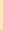<table class="toccolours" style="float:right; margin:0 0 1em 1em;">
<tr>
<td style="background:#f8eaba; text-align:center;"><br><div></div></td>
</tr>
<tr>
<td><br></td>
</tr>
<tr>
<td><br></td>
</tr>
<tr>
</tr>
</table>
